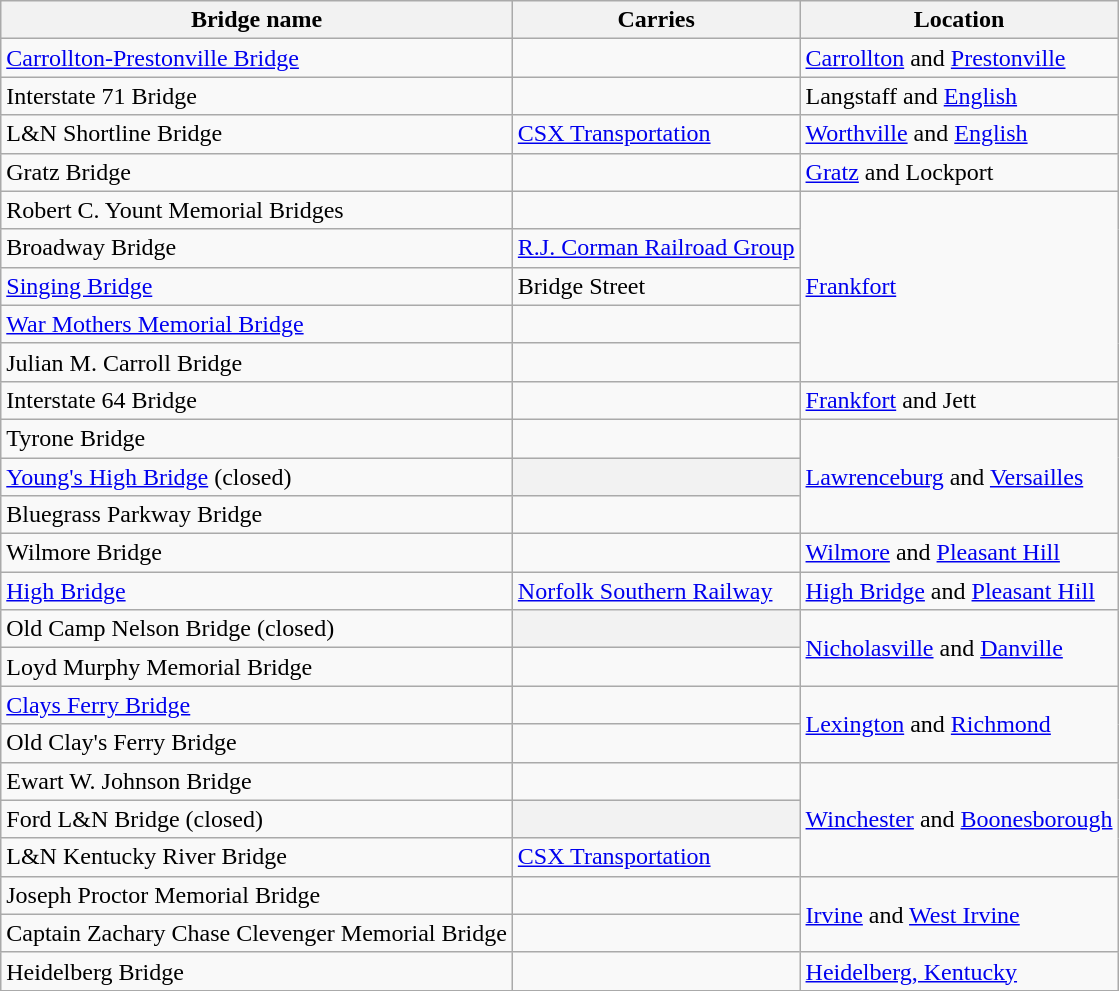<table class=wikitable>
<tr>
<th>Bridge name</th>
<th>Carries</th>
<th>Location</th>
</tr>
<tr>
<td><a href='#'>Carrollton-Prestonville Bridge</a></td>
<td></td>
<td><a href='#'>Carrollton</a> and <a href='#'>Prestonville</a></td>
</tr>
<tr>
<td>Interstate 71 Bridge</td>
<td></td>
<td>Langstaff and <a href='#'>English</a></td>
</tr>
<tr>
<td>L&N Shortline Bridge</td>
<td><a href='#'>CSX Transportation</a></td>
<td><a href='#'>Worthville</a> and <a href='#'>English</a></td>
</tr>
<tr>
<td>Gratz Bridge</td>
<td></td>
<td><a href='#'>Gratz</a> and Lockport</td>
</tr>
<tr>
<td>Robert C. Yount Memorial Bridges</td>
<td></td>
<td rowspan=5><a href='#'>Frankfort</a></td>
</tr>
<tr>
<td>Broadway Bridge</td>
<td><a href='#'>R.J. Corman Railroad Group</a></td>
</tr>
<tr>
<td><a href='#'>Singing Bridge</a></td>
<td>Bridge Street</td>
</tr>
<tr>
<td><a href='#'>War Mothers Memorial Bridge</a></td>
<td></td>
</tr>
<tr>
<td>Julian M. Carroll Bridge</td>
<td></td>
</tr>
<tr>
<td>Interstate 64 Bridge</td>
<td></td>
<td><a href='#'>Frankfort</a> and Jett</td>
</tr>
<tr>
<td>Tyrone Bridge</td>
<td></td>
<td rowspan=3><a href='#'>Lawrenceburg</a> and <a href='#'>Versailles</a></td>
</tr>
<tr>
<td><a href='#'>Young's High Bridge</a> (closed)</td>
<th></th>
</tr>
<tr>
<td>Bluegrass Parkway Bridge</td>
<td></td>
</tr>
<tr>
<td>Wilmore Bridge</td>
<td></td>
<td><a href='#'>Wilmore</a> and <a href='#'>Pleasant Hill</a></td>
</tr>
<tr>
<td><a href='#'>High Bridge</a></td>
<td><a href='#'>Norfolk Southern Railway</a></td>
<td><a href='#'>High Bridge</a> and <a href='#'>Pleasant Hill</a></td>
</tr>
<tr>
<td>Old Camp Nelson Bridge (closed)</td>
<th></th>
<td rowspan=2><a href='#'>Nicholasville</a> and <a href='#'>Danville</a></td>
</tr>
<tr>
<td>Loyd Murphy Memorial Bridge</td>
<td></td>
</tr>
<tr>
<td><a href='#'>Clays Ferry Bridge</a></td>
<td></td>
<td rowspan=2><a href='#'>Lexington</a> and <a href='#'>Richmond</a></td>
</tr>
<tr>
<td>Old Clay's Ferry Bridge</td>
<td></td>
</tr>
<tr>
<td>Ewart W. Johnson Bridge</td>
<td></td>
<td rowspan=3><a href='#'>Winchester</a> and <a href='#'>Boonesborough</a></td>
</tr>
<tr>
<td>Ford L&N Bridge (closed)</td>
<th></th>
</tr>
<tr>
<td>L&N Kentucky River Bridge</td>
<td><a href='#'>CSX Transportation</a></td>
</tr>
<tr>
<td>Joseph Proctor Memorial Bridge</td>
<td></td>
<td rowspan=2><a href='#'>Irvine</a> and <a href='#'>West Irvine</a></td>
</tr>
<tr>
<td>Captain Zachary Chase Clevenger Memorial Bridge</td>
<td></td>
</tr>
<tr>
<td>Heidelberg Bridge</td>
<td></td>
<td><a href='#'>Heidelberg, Kentucky</a></td>
</tr>
<tr>
</tr>
</table>
